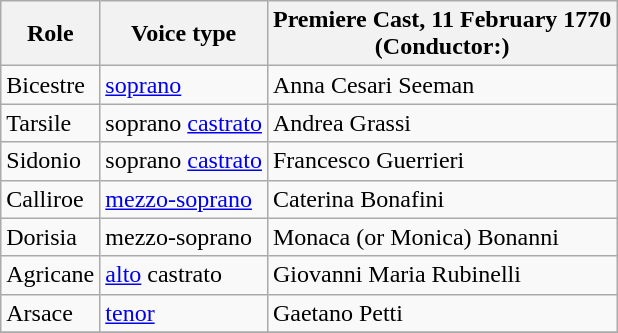<table class="wikitable">
<tr>
<th>Role</th>
<th>Voice type</th>
<th>Premiere Cast, 11 February 1770<br>(Conductor:)</th>
</tr>
<tr>
<td>Bicestre</td>
<td><a href='#'>soprano</a></td>
<td>Anna Cesari Seeman</td>
</tr>
<tr>
<td>Tarsile</td>
<td>soprano <a href='#'>castrato</a></td>
<td>Andrea Grassi</td>
</tr>
<tr>
<td>Sidonio</td>
<td>soprano <a href='#'>castrato</a></td>
<td>Francesco Guerrieri</td>
</tr>
<tr>
<td>Calliroe</td>
<td><a href='#'>mezzo-soprano</a></td>
<td>Caterina Bonafini</td>
</tr>
<tr>
<td>Dorisia</td>
<td>mezzo-soprano</td>
<td>Monaca (or Monica) Bonanni</td>
</tr>
<tr>
<td>Agricane</td>
<td><a href='#'>alto</a> castrato</td>
<td>Giovanni Maria Rubinelli</td>
</tr>
<tr>
<td>Arsace</td>
<td><a href='#'>tenor</a></td>
<td>Gaetano Petti</td>
</tr>
<tr>
</tr>
</table>
